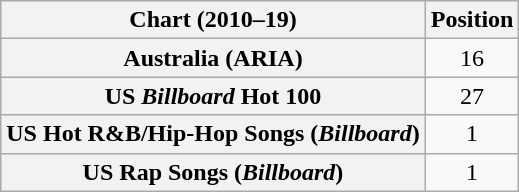<table class="wikitable sortable plainrowheaders" style="text-align:center">
<tr>
<th scope="col">Chart (2010–19)</th>
<th scope="col">Position</th>
</tr>
<tr>
<th scope="row">Australia (ARIA)</th>
<td>16</td>
</tr>
<tr>
<th scope="row">US <em>Billboard</em> Hot 100</th>
<td>27</td>
</tr>
<tr>
<th scope="row">US Hot R&B/Hip-Hop Songs (<em>Billboard</em>)</th>
<td>1</td>
</tr>
<tr>
<th scope="row">US Rap Songs (<em>Billboard</em>)</th>
<td>1</td>
</tr>
</table>
